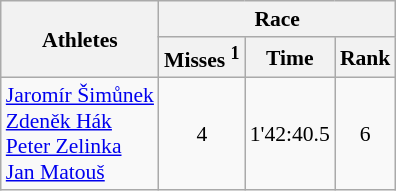<table class="wikitable" border="1" style="font-size:90%">
<tr>
<th rowspan=2>Athletes</th>
<th colspan=3>Race</th>
</tr>
<tr>
<th>Misses <sup>1</sup></th>
<th>Time</th>
<th>Rank</th>
</tr>
<tr>
<td><a href='#'>Jaromír Šimůnek</a><br><a href='#'>Zdeněk Hák</a><br><a href='#'>Peter Zelinka</a><br><a href='#'>Jan Matouš</a></td>
<td align=center>4</td>
<td align=center>1'42:40.5</td>
<td align=center>6</td>
</tr>
</table>
